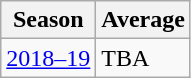<table class="wikitable">
<tr>
<th>Season</th>
<th>Average</th>
</tr>
<tr>
<td><a href='#'>2018–19</a></td>
<td>TBA</td>
</tr>
</table>
